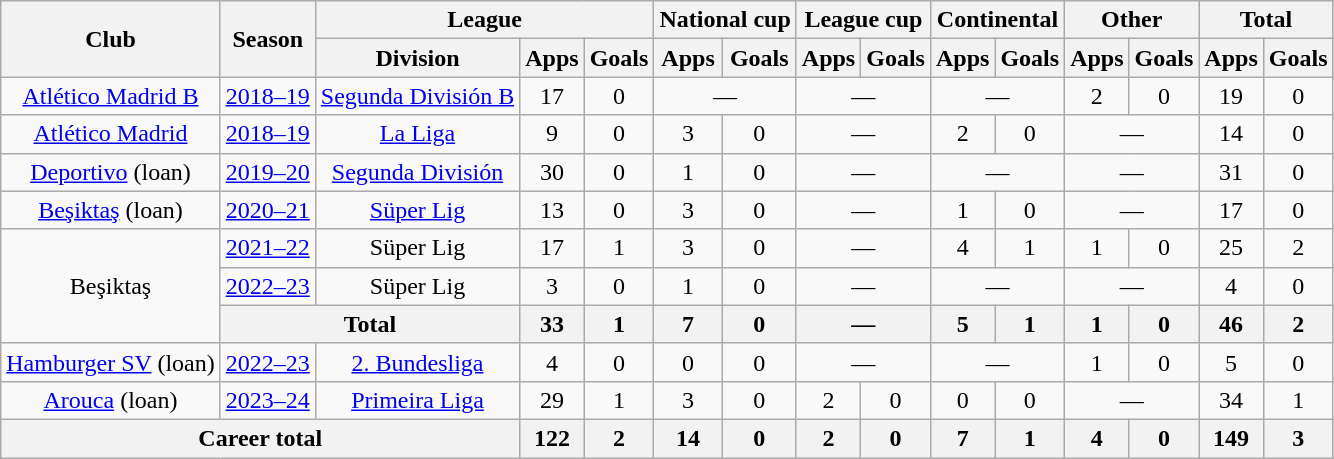<table class="wikitable" style="text-align:center">
<tr>
<th rowspan="2">Club</th>
<th rowspan="2">Season</th>
<th colspan="3">League</th>
<th colspan="2">National cup</th>
<th colspan="2">League cup</th>
<th colspan="2">Continental</th>
<th colspan="2">Other</th>
<th colspan="2">Total</th>
</tr>
<tr>
<th>Division</th>
<th>Apps</th>
<th>Goals</th>
<th>Apps</th>
<th>Goals</th>
<th>Apps</th>
<th>Goals</th>
<th>Apps</th>
<th>Goals</th>
<th>Apps</th>
<th>Goals</th>
<th>Apps</th>
<th>Goals</th>
</tr>
<tr>
<td><a href='#'>Atlético Madrid B</a></td>
<td><a href='#'>2018–19</a></td>
<td><a href='#'>Segunda División B</a></td>
<td>17</td>
<td>0</td>
<td colspan="2">—</td>
<td colspan="2">—</td>
<td colspan="2">—</td>
<td>2</td>
<td>0</td>
<td>19</td>
<td>0</td>
</tr>
<tr>
<td><a href='#'>Atlético Madrid</a></td>
<td><a href='#'>2018–19</a></td>
<td><a href='#'>La Liga</a></td>
<td>9</td>
<td>0</td>
<td>3</td>
<td>0</td>
<td colspan="2">—</td>
<td>2</td>
<td>0</td>
<td colspan="2">—</td>
<td>14</td>
<td>0</td>
</tr>
<tr>
<td><a href='#'>Deportivo</a> (loan)</td>
<td><a href='#'>2019–20</a></td>
<td><a href='#'>Segunda División</a></td>
<td>30</td>
<td>0</td>
<td>1</td>
<td>0</td>
<td colspan="2">—</td>
<td colspan="2">—</td>
<td colspan="2">—</td>
<td>31</td>
<td>0</td>
</tr>
<tr>
<td><a href='#'>Beşiktaş</a> (loan)</td>
<td><a href='#'>2020–21</a></td>
<td><a href='#'>Süper Lig</a></td>
<td>13</td>
<td>0</td>
<td>3</td>
<td>0</td>
<td colspan="2">—</td>
<td>1</td>
<td>0</td>
<td colspan="2">—</td>
<td>17</td>
<td>0</td>
</tr>
<tr>
<td rowspan="3">Beşiktaş</td>
<td><a href='#'>2021–22</a></td>
<td>Süper Lig</td>
<td>17</td>
<td>1</td>
<td>3</td>
<td>0</td>
<td colspan="2">—</td>
<td>4</td>
<td>1</td>
<td>1</td>
<td>0</td>
<td>25</td>
<td>2</td>
</tr>
<tr>
<td><a href='#'>2022–23</a></td>
<td>Süper Lig</td>
<td>3</td>
<td>0</td>
<td>1</td>
<td>0</td>
<td colspan="2">—</td>
<td colspan="2">—</td>
<td colspan="2">—</td>
<td>4</td>
<td>0</td>
</tr>
<tr>
<th colspan="2">Total</th>
<th>33</th>
<th>1</th>
<th>7</th>
<th>0</th>
<th colspan="2">—</th>
<th>5</th>
<th>1</th>
<th>1</th>
<th>0</th>
<th>46</th>
<th>2</th>
</tr>
<tr>
<td><a href='#'>Hamburger SV</a> (loan)</td>
<td><a href='#'>2022–23</a></td>
<td><a href='#'>2. Bundesliga</a></td>
<td>4</td>
<td>0</td>
<td>0</td>
<td>0</td>
<td colspan="2">—</td>
<td colspan="2">—</td>
<td>1</td>
<td>0</td>
<td>5</td>
<td>0</td>
</tr>
<tr>
<td><a href='#'>Arouca</a> (loan)</td>
<td><a href='#'>2023–24</a></td>
<td><a href='#'>Primeira Liga</a></td>
<td>29</td>
<td>1</td>
<td>3</td>
<td>0</td>
<td>2</td>
<td>0</td>
<td>0</td>
<td>0</td>
<td colspan="2">—</td>
<td>34</td>
<td>1</td>
</tr>
<tr>
<th colspan="3">Career total</th>
<th>122</th>
<th>2</th>
<th>14</th>
<th>0</th>
<th>2</th>
<th>0</th>
<th>7</th>
<th>1</th>
<th>4</th>
<th>0</th>
<th>149</th>
<th>3</th>
</tr>
</table>
